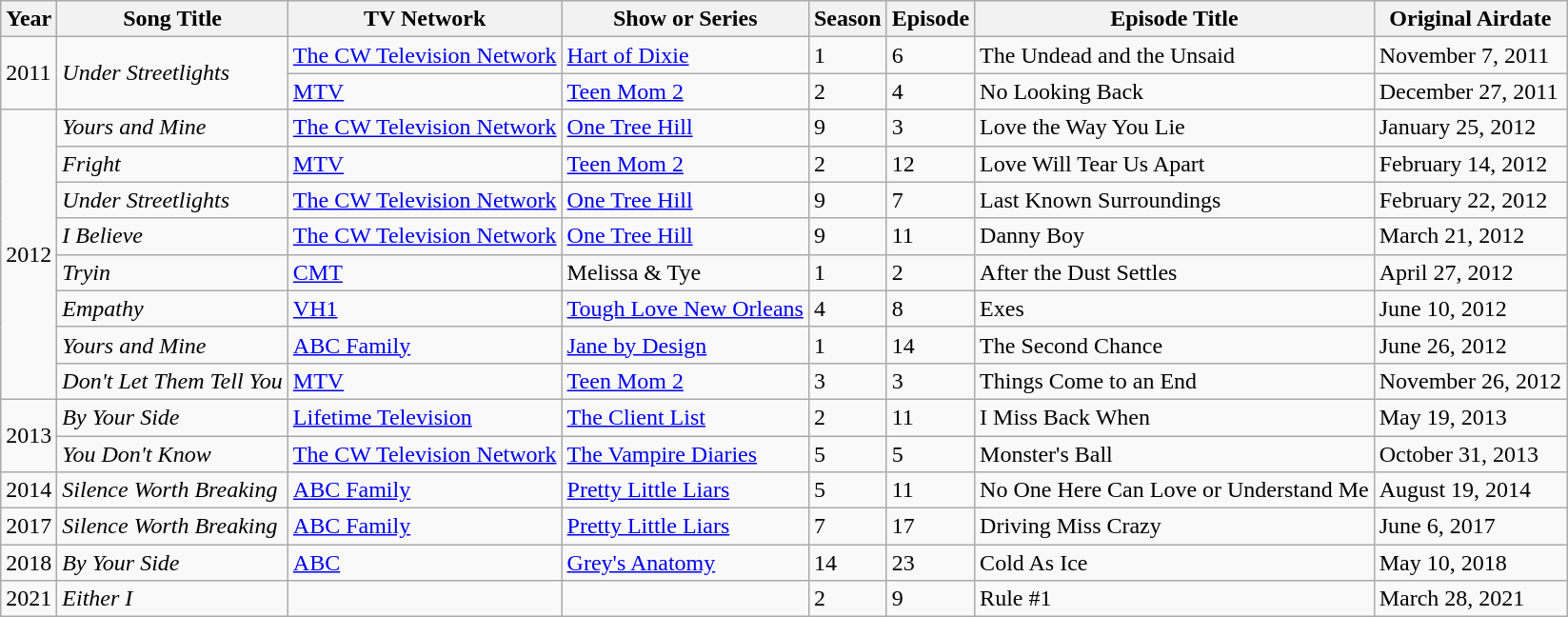<table class="wikitable">
<tr>
<th>Year</th>
<th>Song Title</th>
<th>TV Network</th>
<th>Show or Series</th>
<th>Season</th>
<th>Episode</th>
<th>Episode Title</th>
<th>Original Airdate</th>
</tr>
<tr>
<td rowspan="2">2011</td>
<td rowspan="2"><em>Under Streetlights</em></td>
<td><a href='#'>The CW Television Network</a></td>
<td><a href='#'>Hart of Dixie</a></td>
<td>1</td>
<td>6</td>
<td>The Undead and the Unsaid</td>
<td>November 7, 2011</td>
</tr>
<tr>
<td><a href='#'>MTV</a></td>
<td><a href='#'>Teen Mom 2</a></td>
<td>2</td>
<td>4</td>
<td>No Looking Back</td>
<td>December 27, 2011</td>
</tr>
<tr>
<td rowspan="8">2012</td>
<td><em>Yours and Mine</em></td>
<td><a href='#'>The CW Television Network</a></td>
<td><a href='#'>One Tree Hill</a></td>
<td>9</td>
<td>3</td>
<td>Love the Way You Lie</td>
<td>January 25, 2012</td>
</tr>
<tr>
<td><em>Fright</em></td>
<td><a href='#'>MTV</a></td>
<td><a href='#'>Teen Mom 2</a></td>
<td>2</td>
<td>12</td>
<td>Love Will Tear Us Apart</td>
<td>February 14, 2012</td>
</tr>
<tr>
<td><em>Under Streetlights</em></td>
<td><a href='#'>The CW Television Network</a></td>
<td><a href='#'>One Tree Hill</a></td>
<td>9</td>
<td>7</td>
<td>Last Known Surroundings</td>
<td>February 22, 2012</td>
</tr>
<tr>
<td><em>I Believe</em></td>
<td><a href='#'>The CW Television Network</a></td>
<td><a href='#'>One Tree Hill</a></td>
<td>9</td>
<td>11</td>
<td>Danny Boy</td>
<td>March 21, 2012</td>
</tr>
<tr>
<td><em>Tryin</em></td>
<td><a href='#'>CMT</a></td>
<td>Melissa & Tye</td>
<td>1</td>
<td>2</td>
<td>After the Dust Settles</td>
<td>April 27, 2012</td>
</tr>
<tr>
<td><em>Empathy</em></td>
<td><a href='#'>VH1</a></td>
<td><a href='#'>Tough Love New Orleans</a></td>
<td>4</td>
<td>8</td>
<td>Exes</td>
<td>June 10, 2012</td>
</tr>
<tr>
<td><em>Yours and Mine</em></td>
<td><a href='#'>ABC Family</a></td>
<td><a href='#'>Jane by Design</a></td>
<td>1</td>
<td>14</td>
<td>The Second Chance</td>
<td>June 26, 2012</td>
</tr>
<tr>
<td><em>Don't Let Them Tell You</em></td>
<td><a href='#'>MTV</a></td>
<td><a href='#'>Teen Mom 2</a></td>
<td>3</td>
<td>3</td>
<td>Things Come to an End</td>
<td>November 26, 2012</td>
</tr>
<tr>
<td rowspan="2">2013</td>
<td><em>By Your Side</em></td>
<td><a href='#'>Lifetime Television</a></td>
<td><a href='#'>The Client List</a></td>
<td>2</td>
<td>11</td>
<td>I Miss Back When</td>
<td>May 19, 2013</td>
</tr>
<tr>
<td><em>You Don't Know</em></td>
<td><a href='#'>The CW Television Network</a></td>
<td><a href='#'>The Vampire Diaries</a></td>
<td>5</td>
<td>5</td>
<td>Monster's Ball</td>
<td>October 31, 2013</td>
</tr>
<tr>
<td>2014</td>
<td><em>Silence Worth Breaking</em></td>
<td><a href='#'>ABC Family</a></td>
<td><a href='#'>Pretty Little Liars</a></td>
<td>5</td>
<td>11</td>
<td>No One Here Can Love or Understand Me</td>
<td>August 19, 2014</td>
</tr>
<tr>
<td>2017</td>
<td><em>Silence Worth Breaking</em></td>
<td><a href='#'>ABC Family</a></td>
<td><a href='#'>Pretty Little Liars</a></td>
<td>7</td>
<td>17</td>
<td>Driving Miss Crazy</td>
<td>June 6, 2017</td>
</tr>
<tr>
<td>2018</td>
<td><em>By Your Side</em></td>
<td><a href='#'>ABC</a></td>
<td><a href='#'>Grey's Anatomy</a></td>
<td>14</td>
<td>23</td>
<td>Cold As Ice</td>
<td>May 10, 2018</td>
</tr>
<tr>
<td>2021</td>
<td><em>Either I</em></td>
<td></td>
<td></td>
<td>2</td>
<td>9</td>
<td>Rule #1</td>
<td>March 28, 2021</td>
</tr>
</table>
